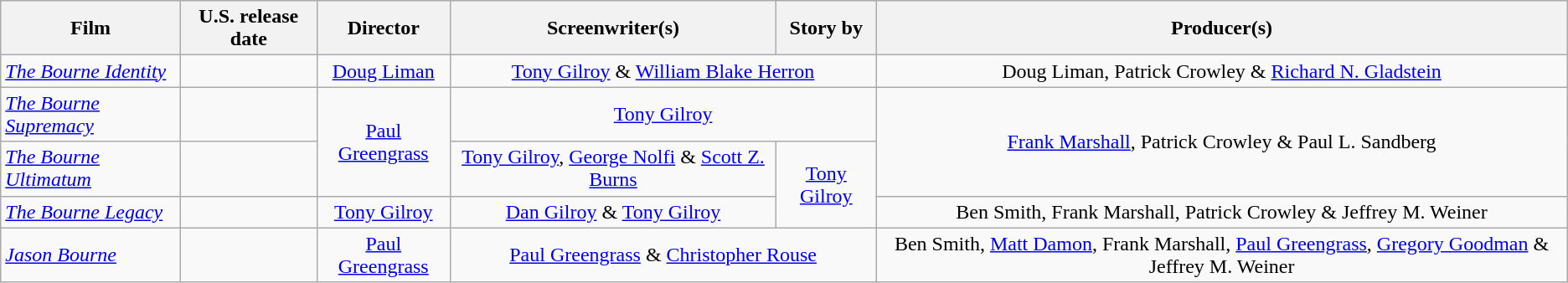<table class="wikitable plainrowheaders" style="text-align:center;">
<tr>
<th>Film</th>
<th>U.S. release date</th>
<th>Director</th>
<th>Screenwriter(s)</th>
<th>Story by</th>
<th>Producer(s)</th>
</tr>
<tr>
<td style="text-align:left"><a href='#'><em>The Bourne Identity</em></a></td>
<td style="text-align:left"></td>
<td><a href='#'>Doug Liman</a></td>
<td colspan="2"><a href='#'>Tony Gilroy</a> & <a href='#'>William Blake Herron</a></td>
<td>Doug Liman, Patrick Crowley & <a href='#'>Richard N. Gladstein</a></td>
</tr>
<tr>
<td style="text-align:left"><a href='#'><em>The Bourne Supremacy</em></a></td>
<td style="text-align:left"></td>
<td rowspan="2"><a href='#'>Paul Greengrass</a></td>
<td colspan="2"><a href='#'>Tony Gilroy</a></td>
<td rowspan="2"><a href='#'>Frank Marshall</a>, Patrick Crowley & Paul L. Sandberg</td>
</tr>
<tr>
<td style="text-align:left"><a href='#'><em>The Bourne Ultimatum</em></a></td>
<td style="text-align:left"></td>
<td><a href='#'>Tony Gilroy</a>, <a href='#'>George Nolfi</a> & <a href='#'>Scott Z. Burns</a></td>
<td rowspan="2"><a href='#'>Tony Gilroy</a></td>
</tr>
<tr>
<td style="text-align:left"><a href='#'><em>The Bourne Legacy</em></a></td>
<td style="text-align:left"></td>
<td><a href='#'>Tony Gilroy</a></td>
<td><a href='#'>Dan Gilroy</a> & <a href='#'>Tony Gilroy</a></td>
<td>Ben Smith, Frank Marshall, Patrick Crowley & Jeffrey M. Weiner</td>
</tr>
<tr>
<td style="text-align:left"><a href='#'><em>Jason Bourne</em></a></td>
<td style="text-align:left"></td>
<td><a href='#'>Paul Greengrass</a></td>
<td colspan="2"><a href='#'>Paul Greengrass</a> & <a href='#'>Christopher Rouse</a></td>
<td>Ben Smith, <a href='#'>Matt Damon</a>, Frank Marshall, <a href='#'>Paul Greengrass</a>, <a href='#'>Gregory Goodman</a> & Jeffrey M. Weiner</td>
</tr>
</table>
